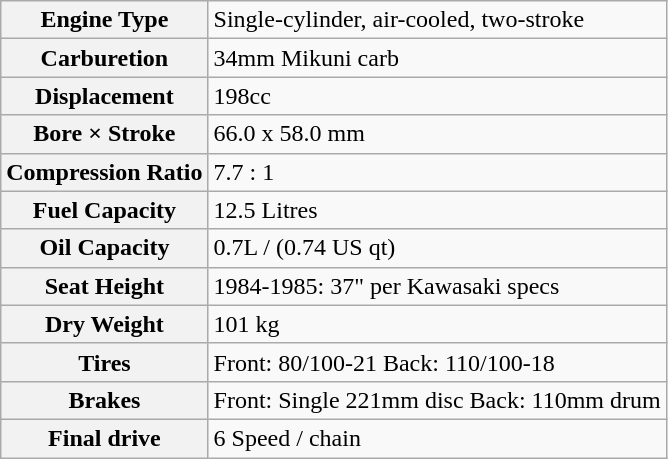<table class="wikitable">
<tr>
<th>Engine Type</th>
<td>Single-cylinder, air-cooled, two-stroke</td>
</tr>
<tr>
<th>Carburetion</th>
<td>34mm Mikuni carb</td>
</tr>
<tr>
<th>Displacement</th>
<td>198cc</td>
</tr>
<tr>
<th>Bore × Stroke</th>
<td>66.0 x 58.0 mm</td>
</tr>
<tr>
<th>Compression Ratio</th>
<td>7.7 : 1</td>
</tr>
<tr>
<th>Fuel Capacity</th>
<td>12.5 Litres</td>
</tr>
<tr>
<th>Oil Capacity</th>
<td>0.7L /  (0.74 US qt)</td>
</tr>
<tr>
<th>Seat Height</th>
<td>1984-1985: 37" per Kawasaki specs</td>
</tr>
<tr>
<th>Dry Weight</th>
<td>101 kg</td>
</tr>
<tr>
<th>Tires</th>
<td>Front: 80/100-21 Back: 110/100-18</td>
</tr>
<tr>
<th>Brakes</th>
<td>Front: Single 221mm disc Back: 110mm drum</td>
</tr>
<tr>
<th>Final drive</th>
<td>6 Speed  /  chain</td>
</tr>
</table>
